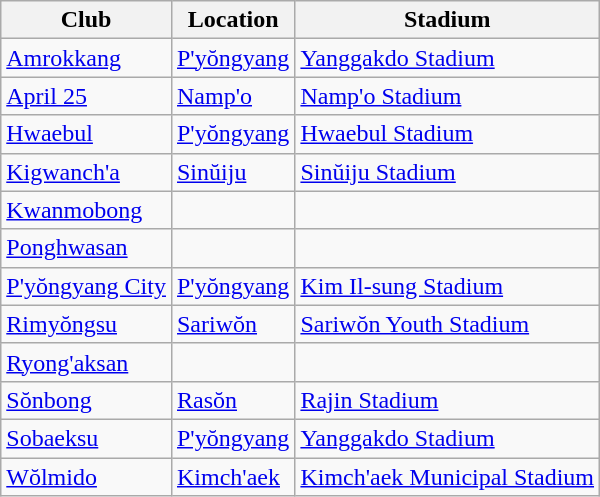<table class="wikitable sortable" style="text-align: center;">
<tr>
<th>Club</th>
<th>Location</th>
<th>Stadium</th>
</tr>
<tr>
<td style="text-align:left;"><a href='#'>Amrokkang</a></td>
<td style="text-align:left;"><a href='#'>P'yŏngyang</a></td>
<td style="text-align:left;"><a href='#'>Yanggakdo Stadium</a></td>
</tr>
<tr>
<td style="text-align:left;"><a href='#'>April 25</a></td>
<td style="text-align:left;"><a href='#'>Namp'o</a></td>
<td style="text-align:left;"><a href='#'>Namp'o Stadium</a></td>
</tr>
<tr>
<td style="text-align:left;"><a href='#'>Hwaebul</a></td>
<td style="text-align:left;"><a href='#'>P'yŏngyang</a></td>
<td style="text-align:left;"><a href='#'>Hwaebul Stadium</a></td>
</tr>
<tr>
<td style="text-align:left;"><a href='#'>Kigwanch'a</a></td>
<td style="text-align:left;"><a href='#'>Sinŭiju</a></td>
<td style="text-align:left;"><a href='#'>Sinŭiju Stadium</a></td>
</tr>
<tr>
<td style="text-align:left;"><a href='#'>Kwanmobong</a></td>
<td></td>
<td></td>
</tr>
<tr>
<td style="text-align:left;"><a href='#'>Ponghwasan</a></td>
<td></td>
<td></td>
</tr>
<tr>
<td style="text-align:left;"><a href='#'>P'yŏngyang City</a></td>
<td style="text-align:left;"><a href='#'>P'yŏngyang</a></td>
<td style="text-align:left;"><a href='#'>Kim Il-sung Stadium</a></td>
</tr>
<tr>
<td style="text-align:left;"><a href='#'>Rimyŏngsu</a></td>
<td style="text-align:left;"><a href='#'>Sariwŏn</a></td>
<td style="text-align:left;"><a href='#'>Sariwŏn Youth Stadium</a></td>
</tr>
<tr>
<td style="text-align:left;"><a href='#'>Ryong'aksan</a></td>
<td></td>
<td></td>
</tr>
<tr>
<td style="text-align:left;"><a href='#'>Sŏnbong</a></td>
<td style="text-align:left;"><a href='#'>Rasŏn</a></td>
<td style="text-align:left;"><a href='#'>Rajin Stadium</a></td>
</tr>
<tr>
<td style="text-align:left;"><a href='#'>Sobaeksu</a></td>
<td style="text-align:left;"><a href='#'>P'yŏngyang</a></td>
<td style="text-align:left;"><a href='#'>Yanggakdo Stadium</a></td>
</tr>
<tr>
<td style="text-align:left;"><a href='#'>Wŏlmido</a></td>
<td style="text-align:left;"><a href='#'>Kimch'aek</a></td>
<td style="text-align:left;"><a href='#'>Kimch'aek Municipal Stadium</a></td>
</tr>
</table>
